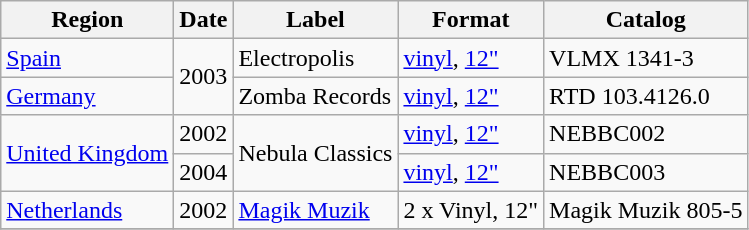<table class="wikitable">
<tr>
<th>Region</th>
<th>Date</th>
<th>Label</th>
<th>Format</th>
<th>Catalog</th>
</tr>
<tr>
<td><a href='#'>Spain</a></td>
<td rowspan="2">2003</td>
<td>Electropolis</td>
<td><a href='#'>vinyl</a>, <a href='#'>12"</a></td>
<td>VLMX 1341-3</td>
</tr>
<tr>
<td><a href='#'>Germany</a></td>
<td>Zomba Records</td>
<td><a href='#'>vinyl</a>, <a href='#'>12"</a></td>
<td>RTD 103.4126.0</td>
</tr>
<tr>
<td rowspan="2"><a href='#'>United Kingdom</a></td>
<td>2002</td>
<td rowspan="2">Nebula Classics</td>
<td><a href='#'>vinyl</a>, <a href='#'>12"</a></td>
<td>NEBBC002</td>
</tr>
<tr>
<td>2004</td>
<td><a href='#'>vinyl</a>, <a href='#'>12"</a></td>
<td>NEBBC003</td>
</tr>
<tr>
<td><a href='#'>Netherlands</a></td>
<td>2002</td>
<td><a href='#'>Magik Muzik</a></td>
<td>2 x Vinyl, 12"</td>
<td>Magik Muzik 805-5</td>
</tr>
<tr>
</tr>
</table>
